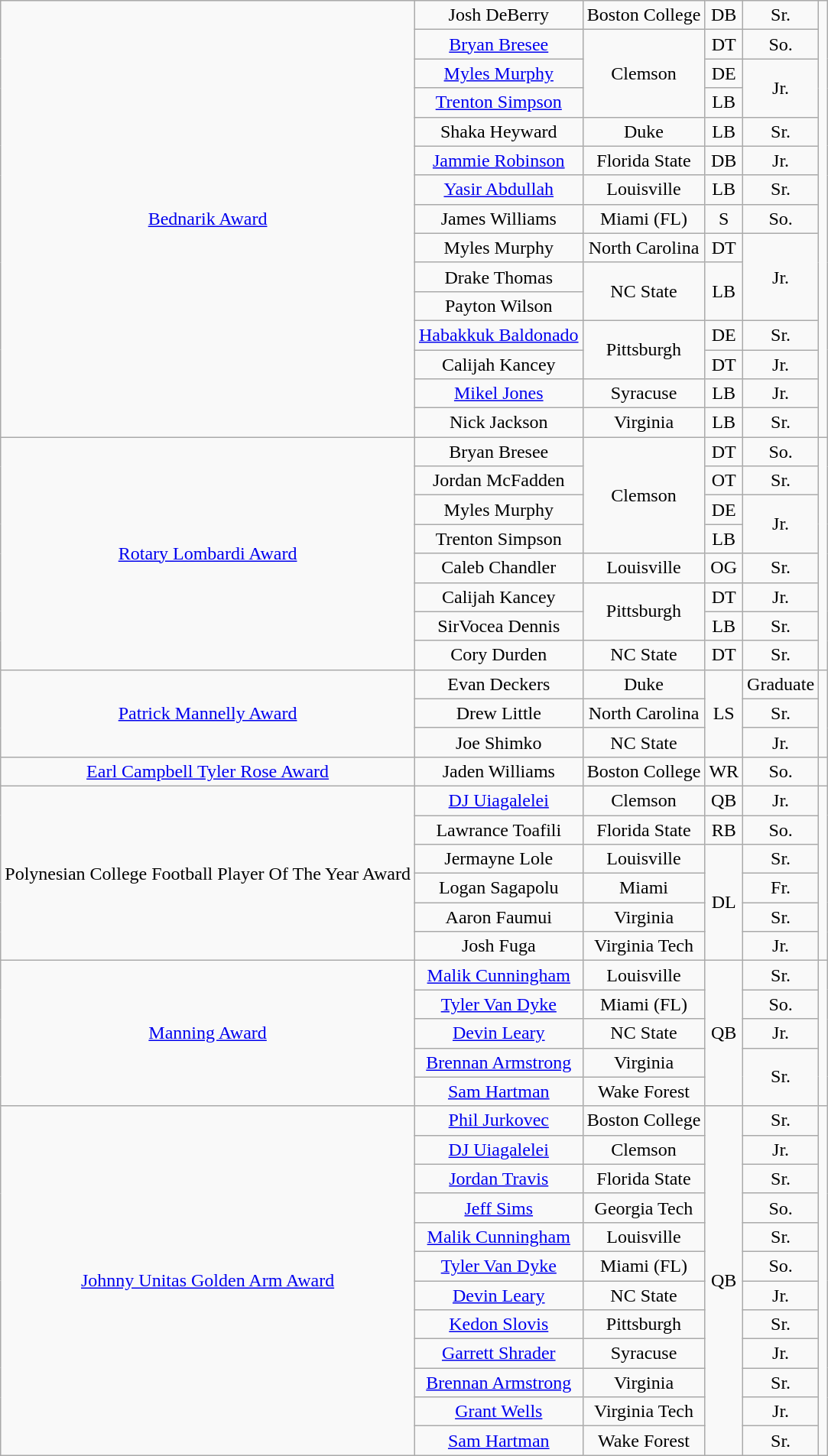<table class="wikitable" style="text-align:center;">
<tr>
<td rowspan=15><a href='#'>Bednarik Award</a></td>
<td>Josh DeBerry</td>
<td>Boston College</td>
<td>DB</td>
<td>Sr.</td>
<td rowspan=15></td>
</tr>
<tr>
<td><a href='#'>Bryan Bresee</a></td>
<td rowspan=3>Clemson</td>
<td>DT</td>
<td>So.</td>
</tr>
<tr>
<td><a href='#'>Myles Murphy</a></td>
<td>DE</td>
<td rowspan=2>Jr.</td>
</tr>
<tr>
<td><a href='#'>Trenton Simpson</a></td>
<td>LB</td>
</tr>
<tr>
<td>Shaka Heyward</td>
<td>Duke</td>
<td>LB</td>
<td>Sr.</td>
</tr>
<tr>
<td><a href='#'>Jammie Robinson</a></td>
<td>Florida State</td>
<td>DB</td>
<td>Jr.</td>
</tr>
<tr>
<td><a href='#'>Yasir Abdullah</a></td>
<td>Louisville</td>
<td>LB</td>
<td>Sr.</td>
</tr>
<tr>
<td>James Williams</td>
<td>Miami (FL)</td>
<td>S</td>
<td>So.</td>
</tr>
<tr>
<td>Myles Murphy</td>
<td>North Carolina</td>
<td>DT</td>
<td rowspan=3>Jr.</td>
</tr>
<tr>
<td>Drake Thomas</td>
<td rowspan=2>NC State</td>
<td rowspan=2>LB</td>
</tr>
<tr>
<td>Payton Wilson</td>
</tr>
<tr>
<td><a href='#'>Habakkuk Baldonado</a></td>
<td rowspan=2>Pittsburgh</td>
<td>DE</td>
<td>Sr.</td>
</tr>
<tr>
<td>Calijah Kancey</td>
<td>DT</td>
<td> Jr.</td>
</tr>
<tr>
<td><a href='#'>Mikel Jones</a></td>
<td>Syracuse</td>
<td>LB</td>
<td>Jr.</td>
</tr>
<tr>
<td>Nick Jackson</td>
<td>Virginia</td>
<td>LB</td>
<td>Sr.</td>
</tr>
<tr>
<td rowspan=8><a href='#'>Rotary Lombardi Award</a></td>
<td>Bryan Bresee</td>
<td rowspan=4>Clemson</td>
<td>DT</td>
<td> So.</td>
<td rowspan=8></td>
</tr>
<tr>
<td>Jordan McFadden</td>
<td>OT</td>
<td> Sr.</td>
</tr>
<tr>
<td>Myles Murphy</td>
<td>DE</td>
<td rowspan=2>Jr.</td>
</tr>
<tr>
<td>Trenton Simpson</td>
<td>LB</td>
</tr>
<tr>
<td>Caleb Chandler</td>
<td>Louisville</td>
<td>OG</td>
<td> Sr.</td>
</tr>
<tr>
<td>Calijah Kancey</td>
<td rowspan=2>Pittsburgh</td>
<td>DT</td>
<td> Jr.</td>
</tr>
<tr>
<td>SirVocea Dennis</td>
<td>LB</td>
<td>Sr.</td>
</tr>
<tr>
<td>Cory Durden</td>
<td>NC State</td>
<td>DT</td>
<td> Sr.</td>
</tr>
<tr>
<td rowspan=3><a href='#'>Patrick Mannelly Award</a></td>
<td>Evan Deckers</td>
<td>Duke</td>
<td rowspan=3>LS</td>
<td> Graduate</td>
<td rowspan=3></td>
</tr>
<tr>
<td>Drew Little</td>
<td>North Carolina</td>
<td>Sr.</td>
</tr>
<tr>
<td>Joe Shimko</td>
<td>NC State</td>
<td>Jr.</td>
</tr>
<tr>
<td><a href='#'>Earl Campbell Tyler Rose Award</a></td>
<td>Jaden Williams</td>
<td>Boston College</td>
<td>WR</td>
<td>So.</td>
<td></td>
</tr>
<tr>
<td rowspan=6>Polynesian College Football Player Of The Year Award</td>
<td><a href='#'>DJ Uiagalelei</a></td>
<td>Clemson</td>
<td>QB</td>
<td>Jr.</td>
<td rowspan=6></td>
</tr>
<tr>
<td>Lawrance Toafili</td>
<td>Florida State</td>
<td>RB</td>
<td> So.</td>
</tr>
<tr>
<td>Jermayne Lole</td>
<td>Louisville</td>
<td rowspan=4>DL</td>
<td>Sr.</td>
</tr>
<tr>
<td>Logan Sagapolu</td>
<td>Miami</td>
<td> Fr.</td>
</tr>
<tr>
<td>Aaron Faumui</td>
<td>Virginia</td>
<td>Sr.</td>
</tr>
<tr>
<td>Josh Fuga</td>
<td>Virginia Tech</td>
<td> Jr.</td>
</tr>
<tr>
<td rowspan=5><a href='#'>Manning Award</a></td>
<td><a href='#'>Malik Cunningham</a></td>
<td>Louisville</td>
<td rowspan=5>QB</td>
<td> Sr.</td>
<td rowspan=5></td>
</tr>
<tr>
<td><a href='#'>Tyler Van Dyke</a></td>
<td>Miami (FL)</td>
<td> So.</td>
</tr>
<tr>
<td><a href='#'>Devin Leary</a></td>
<td>NC State</td>
<td> Jr.</td>
</tr>
<tr>
<td><a href='#'>Brennan Armstrong</a></td>
<td>Virginia</td>
<td rowspan=2> Sr.</td>
</tr>
<tr>
<td><a href='#'>Sam Hartman</a></td>
<td>Wake Forest</td>
</tr>
<tr>
<td rowspan=12><a href='#'>Johnny Unitas Golden Arm Award</a></td>
<td><a href='#'>Phil Jurkovec</a></td>
<td>Boston College</td>
<td rowspan=12>QB</td>
<td> Sr.</td>
<td rowspan=12></td>
</tr>
<tr>
<td><a href='#'>DJ Uiagalelei</a></td>
<td>Clemson</td>
<td>Jr.</td>
</tr>
<tr>
<td><a href='#'>Jordan Travis</a></td>
<td>Florida State</td>
<td>Sr.</td>
</tr>
<tr>
<td><a href='#'>Jeff Sims</a></td>
<td>Georgia Tech</td>
<td>So.</td>
</tr>
<tr>
<td><a href='#'>Malik Cunningham</a></td>
<td>Louisville</td>
<td> Sr.</td>
</tr>
<tr>
<td><a href='#'>Tyler Van Dyke</a></td>
<td>Miami (FL)</td>
<td> So.</td>
</tr>
<tr>
<td><a href='#'>Devin Leary</a></td>
<td>NC State</td>
<td> Jr.</td>
</tr>
<tr>
<td><a href='#'>Kedon Slovis</a></td>
<td>Pittsburgh</td>
<td>Sr.</td>
</tr>
<tr>
<td><a href='#'>Garrett Shrader</a></td>
<td>Syracuse</td>
<td>Jr.</td>
</tr>
<tr>
<td><a href='#'>Brennan Armstrong</a></td>
<td>Virginia</td>
<td> Sr.</td>
</tr>
<tr>
<td><a href='#'>Grant Wells</a></td>
<td>Virginia Tech</td>
<td> Jr.</td>
</tr>
<tr>
<td><a href='#'>Sam Hartman</a></td>
<td>Wake Forest</td>
<td> Sr.</td>
</tr>
</table>
